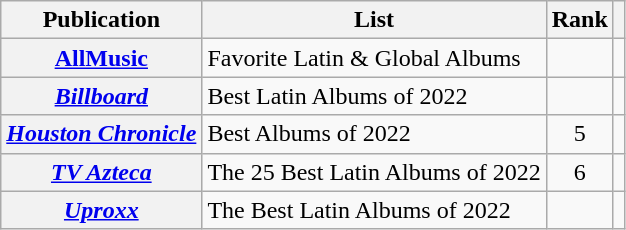<table class="wikitable sortable plainrowheaders">
<tr>
<th scope="col">Publication</th>
<th scope="col">List</th>
<th scope="col">Rank</th>
<th scope="col" class="unsortable"></th>
</tr>
<tr>
<th scope=row><a href='#'>AllMusic</a></th>
<td>Favorite Latin & Global Albums</td>
<td></td>
<td align="center"></td>
</tr>
<tr>
<th scope=row><em><a href='#'>Billboard</a></em></th>
<td>Best Latin Albums of 2022</td>
<td></td>
<td align="center"></td>
</tr>
<tr>
<th scope=row><em><a href='#'>Houston Chronicle</a></em></th>
<td>Best Albums of 2022</td>
<td align="center">5</td>
<td align="center"></td>
</tr>
<tr>
<th scope=row><em><a href='#'>TV Azteca</a></em></th>
<td>The 25 Best Latin Albums of 2022</td>
<td align="center">6</td>
<td align="center"></td>
</tr>
<tr>
<th scope=row><em><a href='#'>Uproxx</a></em></th>
<td>The Best Latin Albums of 2022</td>
<td></td>
<td align="center"></td>
</tr>
</table>
